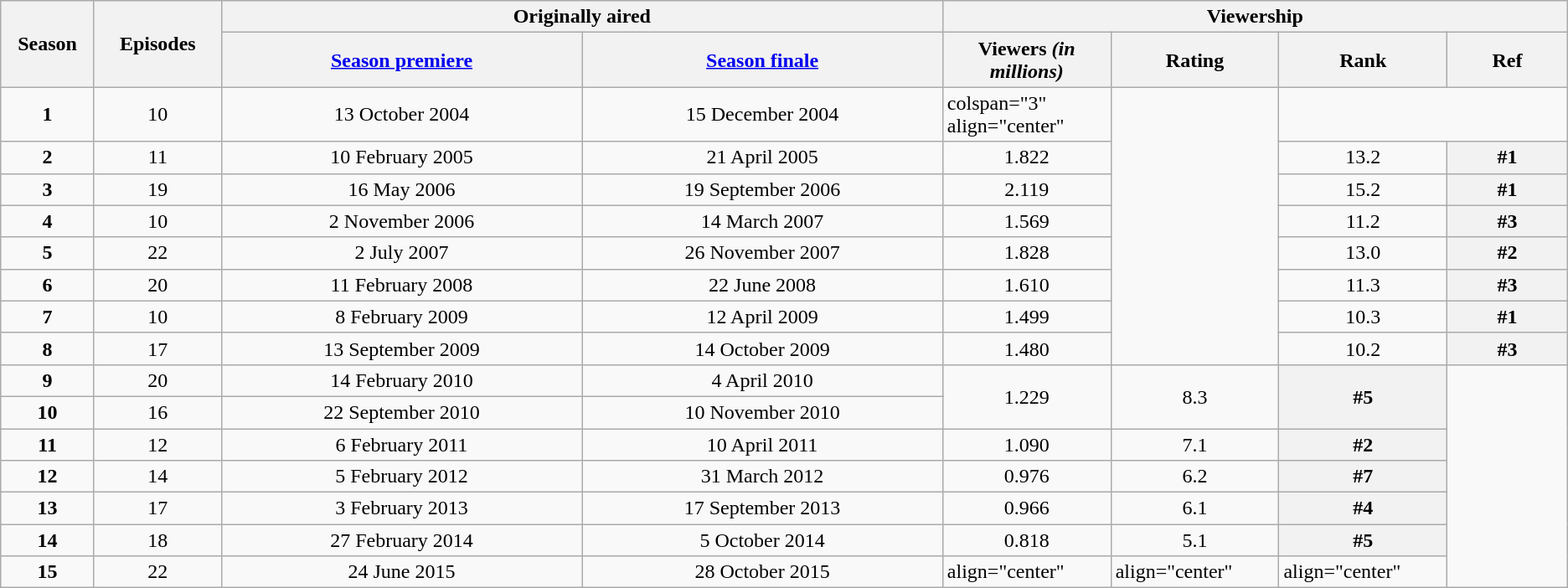<table class="wikitable">
<tr>
<th rowspan="2" width=3%>Season</th>
<th rowspan="2" width=5%>Episodes</th>
<th colspan="2">Originally aired</th>
<th colspan="4">Viewership</th>
</tr>
<tr>
<th width=15%><a href='#'>Season premiere</a></th>
<th width=15%><a href='#'>Season finale</a></th>
<th width=5%>Viewers <em>(in millions)</em></th>
<th width=5%>Rating</th>
<th width=5%>Rank</th>
<th width=5%>Ref</th>
</tr>
<tr>
<td align="center"><strong>1</strong></td>
<td align="center">10</td>
<td align="center">13 October 2004</td>
<td align="center">15 December 2004</td>
<td>colspan="3" align="center" </td>
<td rowspan="8" align="center"></td>
</tr>
<tr>
<td align="center"><strong>2</strong></td>
<td align="center">11</td>
<td align="center">10 February 2005</td>
<td align="center">21 April 2005</td>
<td align="center">1.822</td>
<td align="center">13.2</td>
<th align="center">#1</th>
</tr>
<tr>
<td align="center"><strong>3</strong></td>
<td align="center">19</td>
<td align="center">16 May 2006</td>
<td align="center">19 September 2006</td>
<td align="center">2.119</td>
<td align="center">15.2</td>
<th align="center">#1</th>
</tr>
<tr>
<td align="center"><strong>4</strong></td>
<td align="center">10</td>
<td align="center">2 November 2006</td>
<td align="center">14 March 2007</td>
<td align="center">1.569</td>
<td align="center">11.2</td>
<th align="center">#3</th>
</tr>
<tr>
<td align="center"><strong>5</strong></td>
<td align="center">22</td>
<td align="center">2 July 2007</td>
<td align="center">26 November 2007</td>
<td align="center">1.828</td>
<td align="center">13.0</td>
<th align="center">#2</th>
</tr>
<tr>
<td align="center"><strong>6</strong></td>
<td align="center">20</td>
<td align="center">11 February 2008</td>
<td align="center">22 June 2008</td>
<td align="center">1.610</td>
<td align="center">11.3</td>
<th align="center">#3</th>
</tr>
<tr>
<td align="center"><strong>7</strong></td>
<td align="center">10</td>
<td align="center">8 February 2009</td>
<td align="center">12 April 2009</td>
<td align="center">1.499</td>
<td align="center">10.3</td>
<th align="center">#1</th>
</tr>
<tr>
<td align="center"><strong>8</strong></td>
<td align="center">17</td>
<td align="center">13 September 2009</td>
<td align="center">14 October 2009</td>
<td align="center">1.480</td>
<td align="center">10.2</td>
<th align="center">#3</th>
</tr>
<tr>
<td align="center"><strong>9</strong></td>
<td align="center">20</td>
<td align="center">14 February 2010</td>
<td align="center">4 April 2010</td>
<td rowspan="2" align="center">1.229</td>
<td rowspan="2" align="center">8.3</td>
<th rowspan="2" align="center">#5</th>
<td rowspan="7" align="center"></td>
</tr>
<tr>
<td align="center"><strong>10</strong></td>
<td align="center">16</td>
<td align="center">22 September 2010</td>
<td align="center">10 November 2010</td>
</tr>
<tr>
<td align="center"><strong>11</strong></td>
<td align="center">12</td>
<td align="center">6 February 2011</td>
<td align="center">10 April 2011</td>
<td align="center">1.090</td>
<td align="center">7.1</td>
<th align="center">#2</th>
</tr>
<tr>
<td align="center"><strong>12</strong></td>
<td align="center">14</td>
<td align="center">5 February 2012</td>
<td align="center">31 March 2012</td>
<td align="center">0.976</td>
<td align="center">6.2</td>
<th align="center">#7</th>
</tr>
<tr>
<td align="center"><strong>13</strong></td>
<td align="center">17</td>
<td align="center">3 February 2013</td>
<td align="center">17 September 2013</td>
<td align="center">0.966</td>
<td align="center">6.1</td>
<th align="center">#4</th>
</tr>
<tr>
<td align="center"><strong>14</strong></td>
<td align="center">18</td>
<td align="center">27 February 2014</td>
<td align="center">5 October 2014</td>
<td align="center">0.818</td>
<td align="center">5.1</td>
<th align="center">#5</th>
</tr>
<tr>
<td align="center"><strong>15</strong></td>
<td align="center">22</td>
<td align="center">24 June 2015</td>
<td align="center">28 October 2015</td>
<td>align="center" </td>
<td>align="center" </td>
<td>align="center" </td>
</tr>
</table>
